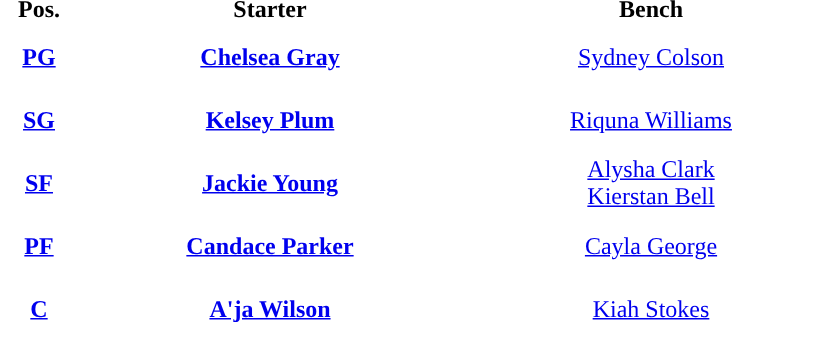<table style="text-align:center; ">
<tr>
<th width="50">Pos.</th>
<th width="250">Starter</th>
<th width="250">Bench</th>
</tr>
<tr style="height:40px; background:white; color:#092C57">
<th><a href='#'><span>PG</span></a></th>
<td><strong><a href='#'>Chelsea Gray</a></strong></td>
<td><a href='#'>Sydney Colson</a></td>
</tr>
<tr style="height:40px; background:white; color:#092C57">
<th><a href='#'><span>SG</span></a></th>
<td><strong><a href='#'>Kelsey Plum</a></strong></td>
<td><a href='#'>Riquna Williams</a></td>
</tr>
<tr style="height:40px; background:white; color:#092C57">
<th><a href='#'><span>SF</span></a></th>
<td><strong><a href='#'>Jackie Young</a></strong></td>
<td><a href='#'>Alysha Clark</a><br><a href='#'>Kierstan Bell</a></td>
</tr>
<tr style="height:40px; background:white; color:#092C57">
<th><a href='#'><span>PF</span></a></th>
<td><strong><a href='#'>Candace Parker</a></strong></td>
<td><a href='#'>Cayla George</a></td>
</tr>
<tr style="height:40px; background:white; color:#092C57">
<th><a href='#'><span>C</span></a></th>
<td><strong><a href='#'>A'ja Wilson</a></strong></td>
<td><a href='#'>Kiah Stokes</a></td>
</tr>
</table>
